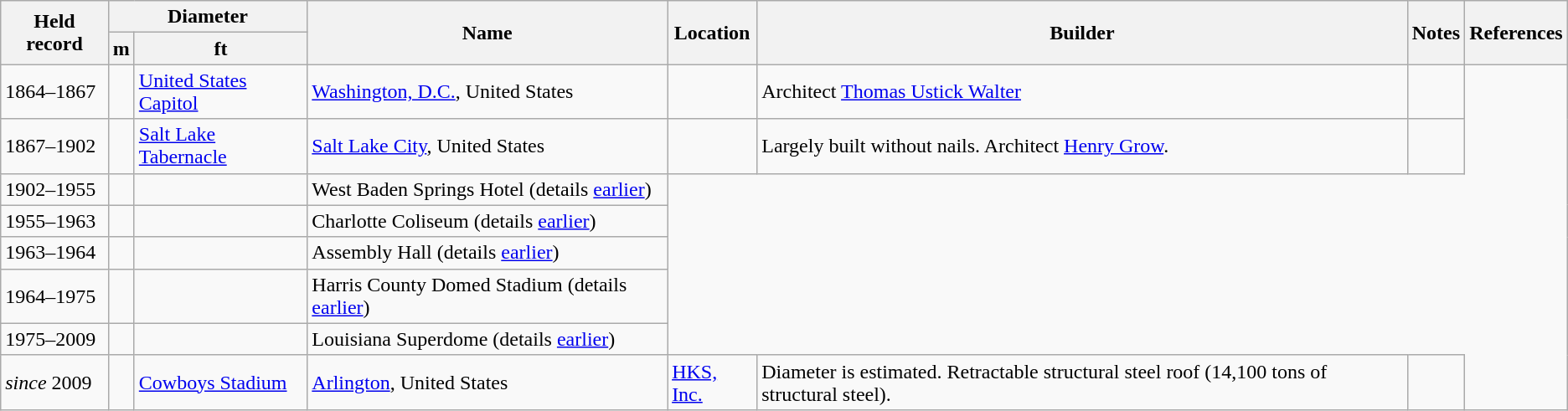<table class="wikitable sortable">
<tr>
<th rowspan=2>Held record</th>
<th colspan=2 data-sort-type="number">Diameter</th>
<th rowspan=2>Name</th>
<th rowspan=2>Location</th>
<th rowspan=2>Builder</th>
<th rowspan=2>Notes</th>
<th rowspan=2>References</th>
</tr>
<tr>
<th>m</th>
<th>ft</th>
</tr>
<tr>
<td>1864–1867</td>
<td></td>
<td><a href='#'>United States Capitol</a></td>
<td><a href='#'>Washington, D.C.</a>, United States</td>
<td></td>
<td>Architect <a href='#'>Thomas Ustick Walter</a></td>
<td></td>
</tr>
<tr>
<td>1867–1902</td>
<td></td>
<td><a href='#'>Salt Lake Tabernacle</a></td>
<td><a href='#'>Salt Lake City</a>, United States</td>
<td></td>
<td>Largely built without nails. Architect <a href='#'>Henry Grow</a>.</td>
<td></td>
</tr>
<tr>
<td>1902–1955</td>
<td></td>
<td></td>
<td>West Baden Springs Hotel (details <a href='#'>earlier</a>)</td>
</tr>
<tr>
<td>1955–1963</td>
<td></td>
<td></td>
<td>Charlotte Coliseum (details <a href='#'>earlier</a>)</td>
</tr>
<tr>
<td>1963–1964</td>
<td></td>
<td></td>
<td>Assembly Hall (details <a href='#'>earlier</a>)</td>
</tr>
<tr>
<td>1964–1975</td>
<td></td>
<td></td>
<td>Harris County Domed Stadium (details <a href='#'>earlier</a>)</td>
</tr>
<tr>
<td>1975–2009</td>
<td></td>
<td></td>
<td>Louisiana Superdome (details <a href='#'>earlier</a>)</td>
</tr>
<tr>
<td><em>since</em> 2009</td>
<td></td>
<td><a href='#'>Cowboys Stadium</a></td>
<td><a href='#'>Arlington</a>, United States</td>
<td><a href='#'>HKS, Inc.</a></td>
<td>Diameter is estimated. Retractable structural steel roof (14,100 tons of structural steel).</td>
<td></td>
</tr>
</table>
